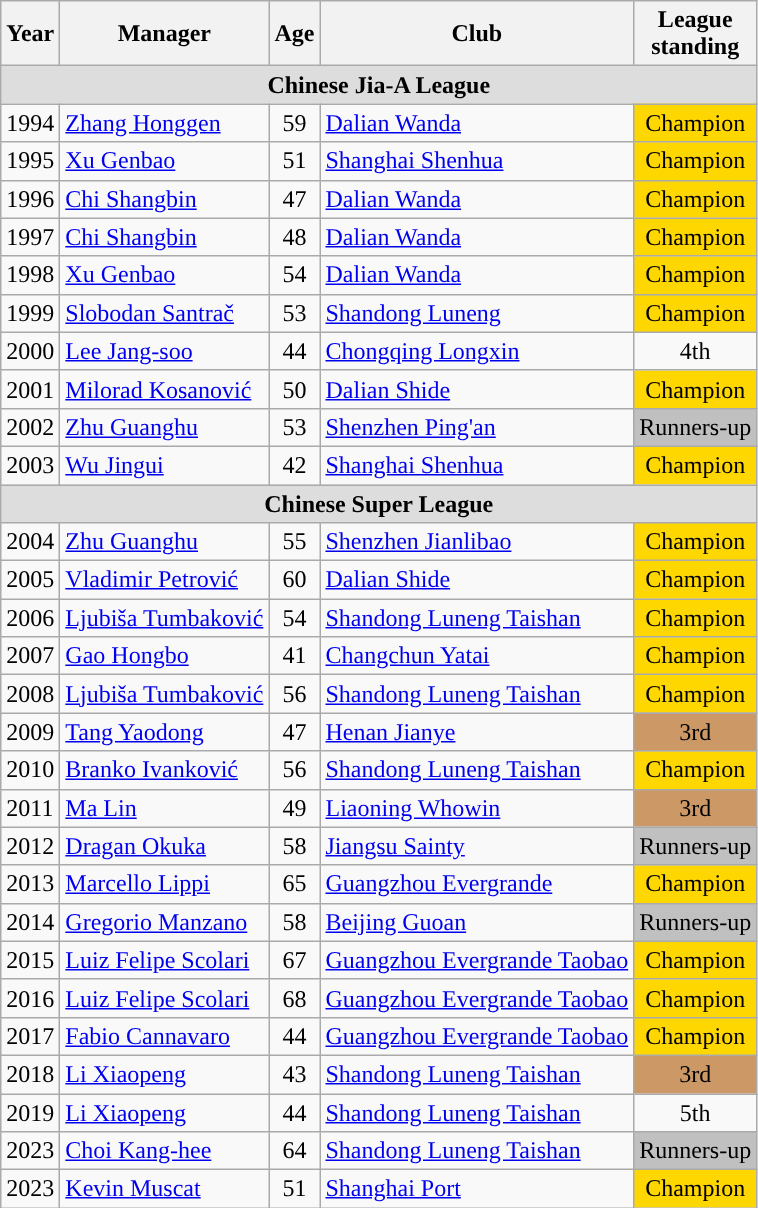<table class="wikitable" style="text-align:left;">
<tr>
<th>Year</th>
<th>Manager</th>
<th>Age</th>
<th>Club</th>
<th>League<br>standing</th>
</tr>
<tr style="background:#ddd;">
<td colspan="5" style="text-align:center"><strong>Chinese Jia-A League</strong></td>
</tr>
<tr>
<td>1994</td>
<td> <a href='#'>Zhang Honggen</a></td>
<td align=center>59</td>
<td><a href='#'>Dalian Wanda</a></td>
<td align="center"; style="background:gold">Champion</td>
</tr>
<tr>
<td>1995</td>
<td> <a href='#'>Xu Genbao</a></td>
<td align=center>51</td>
<td><a href='#'>Shanghai Shenhua</a></td>
<td align="center"; style="background:gold">Champion</td>
</tr>
<tr>
<td>1996</td>
<td> <a href='#'>Chi Shangbin</a></td>
<td align=center>47</td>
<td><a href='#'>Dalian Wanda</a></td>
<td align="center"; style="background:gold">Champion</td>
</tr>
<tr>
<td>1997</td>
<td> <a href='#'>Chi Shangbin</a></td>
<td align=center>48</td>
<td><a href='#'>Dalian Wanda</a></td>
<td align="center"; style="background:gold">Champion</td>
</tr>
<tr>
<td>1998</td>
<td> <a href='#'>Xu Genbao</a></td>
<td align=center>54</td>
<td><a href='#'>Dalian Wanda</a></td>
<td align="center"; style="background:gold">Champion</td>
</tr>
<tr>
<td>1999</td>
<td> <a href='#'>Slobodan Santrač</a></td>
<td align=center>53</td>
<td><a href='#'>Shandong Luneng</a></td>
<td align="center"; style="background:gold">Champion</td>
</tr>
<tr>
<td>2000</td>
<td> <a href='#'>Lee Jang-soo</a></td>
<td align=center>44</td>
<td><a href='#'>Chongqing Longxin</a></td>
<td align="center">4th</td>
</tr>
<tr>
<td>2001</td>
<td> <a href='#'>Milorad Kosanović</a></td>
<td align=center>50</td>
<td><a href='#'>Dalian Shide</a></td>
<td align="center"; style="background:gold">Champion</td>
</tr>
<tr>
<td>2002</td>
<td> <a href='#'>Zhu Guanghu</a></td>
<td align=center>53</td>
<td><a href='#'>Shenzhen Ping'an</a></td>
<td align="center"; style="background:silver">Runners-up</td>
</tr>
<tr>
<td>2003</td>
<td> <a href='#'>Wu Jingui</a></td>
<td align=center>42</td>
<td><a href='#'>Shanghai Shenhua</a></td>
<td align="center"; style="background:gold">Champion</td>
</tr>
<tr style="background:#ddd;">
<td colspan="5" style="text-align:center"><strong>Chinese Super League</strong></td>
</tr>
<tr>
<td>2004</td>
<td> <a href='#'>Zhu Guanghu</a></td>
<td align=center>55</td>
<td><a href='#'>Shenzhen Jianlibao</a></td>
<td align="center"; style="background:gold">Champion</td>
</tr>
<tr>
<td>2005</td>
<td> <a href='#'>Vladimir Petrović</a></td>
<td align=center>60</td>
<td><a href='#'>Dalian Shide</a></td>
<td align="center"; style="background:gold">Champion</td>
</tr>
<tr>
<td>2006</td>
<td> <a href='#'>Ljubiša Tumbaković</a></td>
<td align=center>54</td>
<td><a href='#'>Shandong Luneng Taishan</a></td>
<td align="center"; style="background:gold">Champion</td>
</tr>
<tr>
<td>2007</td>
<td> <a href='#'>Gao Hongbo</a></td>
<td align=center>41</td>
<td><a href='#'>Changchun Yatai</a></td>
<td align="center"; style="background:gold">Champion</td>
</tr>
<tr>
<td>2008</td>
<td> <a href='#'>Ljubiša Tumbaković</a></td>
<td align=center>56</td>
<td><a href='#'>Shandong Luneng Taishan</a></td>
<td align="center"; style="background:gold">Champion</td>
</tr>
<tr>
<td>2009</td>
<td> <a href='#'>Tang Yaodong</a></td>
<td align=center>47</td>
<td><a href='#'>Henan Jianye</a></td>
<td align="center"; style="background:#c96">3rd</td>
</tr>
<tr>
<td>2010</td>
<td> <a href='#'>Branko Ivanković</a></td>
<td align=center>56</td>
<td><a href='#'>Shandong Luneng Taishan</a></td>
<td align="center"; style="background:gold">Champion</td>
</tr>
<tr>
<td>2011</td>
<td> <a href='#'>Ma Lin</a></td>
<td align=center>49</td>
<td><a href='#'>Liaoning Whowin</a></td>
<td align="center"; style="background:#c96">3rd</td>
</tr>
<tr>
<td>2012</td>
<td> <a href='#'>Dragan Okuka</a></td>
<td align=center>58</td>
<td><a href='#'>Jiangsu Sainty</a></td>
<td align="center"; style="background:silver">Runners-up</td>
</tr>
<tr>
<td>2013</td>
<td> <a href='#'>Marcello Lippi</a></td>
<td align=center>65</td>
<td><a href='#'>Guangzhou Evergrande</a></td>
<td align="center"; style="background:gold">Champion</td>
</tr>
<tr>
<td>2014</td>
<td> <a href='#'>Gregorio Manzano</a></td>
<td align=center>58</td>
<td><a href='#'>Beijing Guoan</a></td>
<td align="center"; style="background:silver">Runners-up</td>
</tr>
<tr>
<td>2015</td>
<td> <a href='#'>Luiz Felipe Scolari</a></td>
<td align=center>67</td>
<td><a href='#'>Guangzhou Evergrande Taobao</a></td>
<td align="center"; style="background:gold">Champion</td>
</tr>
<tr>
<td>2016</td>
<td> <a href='#'>Luiz Felipe Scolari</a></td>
<td align=center>68</td>
<td><a href='#'>Guangzhou Evergrande Taobao</a></td>
<td align="center"; style="background:gold">Champion</td>
</tr>
<tr>
<td>2017</td>
<td> <a href='#'>Fabio Cannavaro</a></td>
<td align=center>44</td>
<td><a href='#'>Guangzhou Evergrande Taobao</a></td>
<td align="center"; style="background:gold">Champion</td>
</tr>
<tr>
<td>2018</td>
<td> <a href='#'>Li Xiaopeng</a></td>
<td align=center>43</td>
<td><a href='#'>Shandong Luneng Taishan</a></td>
<td align="center"; style="background:#c96">3rd</td>
</tr>
<tr>
<td>2019</td>
<td> <a href='#'>Li Xiaopeng</a></td>
<td align=center>44</td>
<td><a href='#'>Shandong Luneng Taishan</a></td>
<td align="center">5th</td>
</tr>
<tr>
<td>2023</td>
<td> <a href='#'>Choi Kang-hee</a></td>
<td align=center>64</td>
<td><a href='#'>Shandong Luneng Taishan</a></td>
<td align="center"; style="background:silver">Runners-up</td>
</tr>
<tr>
<td>2023</td>
<td> <a href='#'>Kevin Muscat</a></td>
<td align=center>51</td>
<td><a href='#'>Shanghai Port</a></td>
<td align="center"; style="background:gold">Champion</td>
</tr>
</table>
